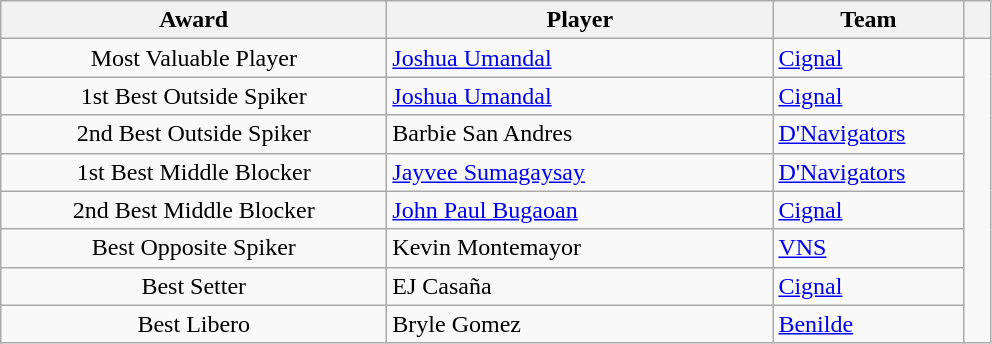<table class="wikitable">
<tr>
<th width=250>Award</th>
<th width=250>Player</th>
<th width=120>Team</th>
<th width=10></th>
</tr>
<tr>
<td style="text-align:center">Most Valuable Player</td>
<td><a href='#'>Joshua Umandal</a></td>
<td><a href='#'>Cignal</a></td>
<td rowspan="8"></td>
</tr>
<tr>
<td style="text-align:center">1st Best Outside Spiker</td>
<td><a href='#'>Joshua Umandal</a></td>
<td><a href='#'>Cignal</a></td>
</tr>
<tr>
<td style="text-align:center">2nd Best Outside Spiker</td>
<td>Barbie San Andres</td>
<td><a href='#'>D'Navigators</a></td>
</tr>
<tr>
<td style="text-align:center">1st Best Middle Blocker</td>
<td><a href='#'>Jayvee Sumagaysay</a></td>
<td><a href='#'>D'Navigators</a></td>
</tr>
<tr>
<td style="text-align:center">2nd Best Middle Blocker</td>
<td><a href='#'>John Paul Bugaoan</a></td>
<td><a href='#'>Cignal</a></td>
</tr>
<tr>
<td style="text-align:center">Best Opposite Spiker</td>
<td>Kevin Montemayor</td>
<td><a href='#'>VNS</a></td>
</tr>
<tr>
<td style="text-align:center">Best Setter</td>
<td>EJ Casaña</td>
<td><a href='#'>Cignal</a></td>
</tr>
<tr>
<td style="text-align:center">Best Libero</td>
<td>Bryle Gomez</td>
<td><a href='#'>Benilde</a></td>
</tr>
</table>
